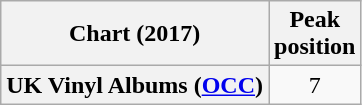<table class="wikitable plainrowheaders sortable" style="text-align:center;" border="1">
<tr>
<th scope="col">Chart (2017)</th>
<th scope="col">Peak<br>position</th>
</tr>
<tr>
<th scope="row">UK Vinyl Albums (<a href='#'>OCC</a>)</th>
<td>7</td>
</tr>
</table>
